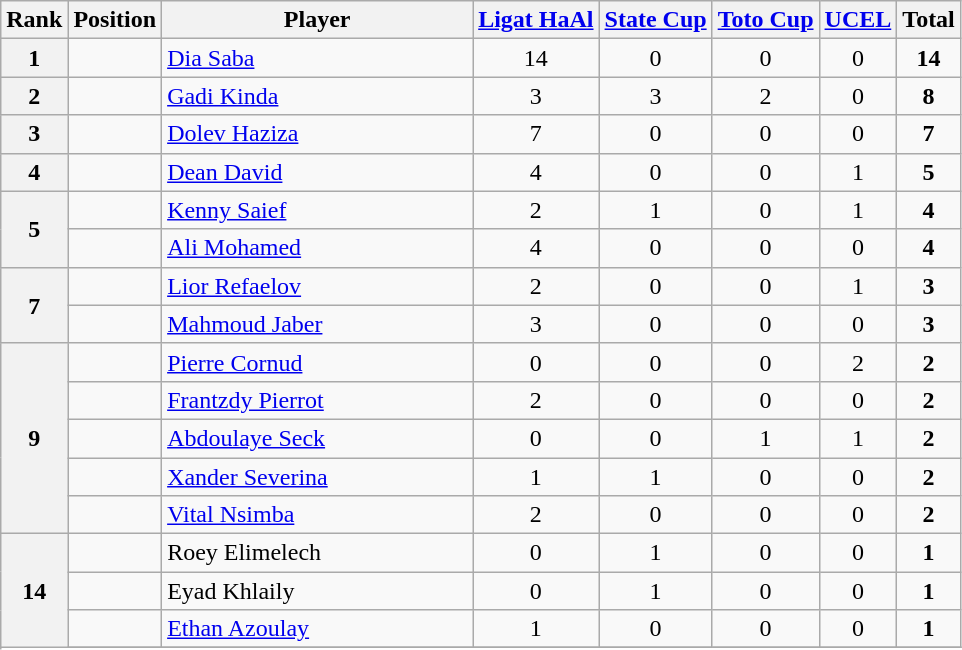<table class="wikitable" style="text-align:center;">
<tr>
<th>Rank</th>
<th>Position</th>
<th style="width:200px;">Player</th>
<th><a href='#'>Ligat HaAl</a></th>
<th><a href='#'>State Cup</a></th>
<th><a href='#'>Toto Cup</a></th>
<th><a href='#'>UCEL</a></th>
<th>Total</th>
</tr>
<tr>
<th>1</th>
<td></td>
<td align=left> <a href='#'>Dia Saba</a></td>
<td>14</td>
<td>0</td>
<td>0</td>
<td>0</td>
<td><strong>14</strong></td>
</tr>
<tr>
<th>2</th>
<td></td>
<td align=left> <a href='#'>Gadi Kinda</a></td>
<td>3</td>
<td>3</td>
<td>2</td>
<td>0</td>
<td><strong>8</strong></td>
</tr>
<tr>
<th>3</th>
<td></td>
<td align=left> <a href='#'>Dolev Haziza</a></td>
<td>7</td>
<td>0</td>
<td>0</td>
<td>0</td>
<td><strong>7</strong></td>
</tr>
<tr>
<th>4</th>
<td></td>
<td align=left> <a href='#'>Dean David</a></td>
<td>4</td>
<td>0</td>
<td>0</td>
<td>1</td>
<td><strong>5</strong></td>
</tr>
<tr>
<th rowspan=2>5</th>
<td></td>
<td align=left> <a href='#'>Kenny Saief</a></td>
<td>2</td>
<td>1</td>
<td>0</td>
<td>1</td>
<td><strong>4</strong></td>
</tr>
<tr>
<td></td>
<td align=left> <a href='#'>Ali Mohamed</a></td>
<td>4</td>
<td>0</td>
<td>0</td>
<td>0</td>
<td><strong>4</strong></td>
</tr>
<tr>
<th rowspan=2>7</th>
<td></td>
<td align=left> <a href='#'>Lior Refaelov</a></td>
<td>2</td>
<td>0</td>
<td>0</td>
<td>1</td>
<td><strong>3</strong></td>
</tr>
<tr>
<td></td>
<td align=left> <a href='#'>Mahmoud Jaber</a></td>
<td>3</td>
<td>0</td>
<td>0</td>
<td>0</td>
<td><strong>3</strong></td>
</tr>
<tr>
<th rowspan=5>9</th>
<td></td>
<td align=left> <a href='#'>Pierre Cornud</a></td>
<td>0</td>
<td>0</td>
<td>0</td>
<td>2</td>
<td><strong>2</strong></td>
</tr>
<tr>
<td></td>
<td align=left> <a href='#'>Frantzdy Pierrot</a></td>
<td>2</td>
<td>0</td>
<td>0</td>
<td>0</td>
<td><strong>2</strong></td>
</tr>
<tr>
<td></td>
<td align=left> <a href='#'>Abdoulaye Seck</a></td>
<td>0</td>
<td>0</td>
<td>1</td>
<td>1</td>
<td><strong>2</strong></td>
</tr>
<tr>
<td></td>
<td align=left> <a href='#'>Xander Severina</a></td>
<td>1</td>
<td>1</td>
<td>0</td>
<td>0</td>
<td><strong>2</strong></td>
</tr>
<tr>
<td></td>
<td align=left> <a href='#'>Vital Nsimba</a></td>
<td>2</td>
<td>0</td>
<td>0</td>
<td>0</td>
<td><strong>2</strong></td>
</tr>
<tr>
<th rowspan=4>14</th>
<td></td>
<td align=left> Roey Elimelech</td>
<td>0</td>
<td>1</td>
<td>0</td>
<td>0</td>
<td><strong>1</strong></td>
</tr>
<tr>
<td></td>
<td align=left> Eyad Khlaily</td>
<td>0</td>
<td>1</td>
<td>0</td>
<td>0</td>
<td><strong>1</strong></td>
</tr>
<tr>
<td></td>
<td align=left> <a href='#'>Ethan Azoulay</a></td>
<td>1</td>
<td>0</td>
<td>0</td>
<td>0</td>
<td><strong>1</strong></td>
</tr>
<tr>
</tr>
</table>
